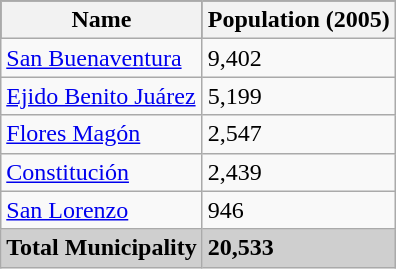<table class="wikitable">
<tr style="background:#000000; color:black;">
<th><strong>Name</strong></th>
<th><strong>Population (2005)</strong></th>
</tr>
<tr>
<td><a href='#'>San Buenaventura</a></td>
<td>9,402</td>
</tr>
<tr>
<td><a href='#'>Ejido Benito Juárez</a></td>
<td>5,199</td>
</tr>
<tr>
<td><a href='#'>Flores Magón</a></td>
<td>2,547</td>
</tr>
<tr>
<td><a href='#'>Constitución</a></td>
<td>2,439</td>
</tr>
<tr>
<td><a href='#'>San Lorenzo</a></td>
<td>946</td>
</tr>
<tr style="background:#CFCFCF;">
<td><strong>Total Municipality</strong></td>
<td><strong>20,533</strong></td>
</tr>
</table>
